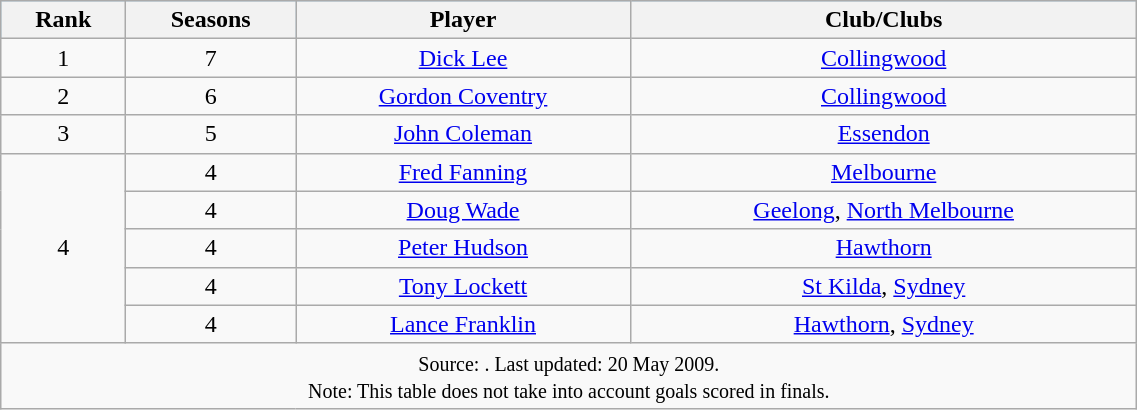<table class="wikitable" style="text-align:center; width:60%;">
<tr style="background:#87cefa;">
<th>Rank</th>
<th>Seasons</th>
<th>Player</th>
<th>Club/Clubs</th>
</tr>
<tr>
<td>1</td>
<td>7</td>
<td><a href='#'>Dick Lee</a></td>
<td><a href='#'>Collingwood</a></td>
</tr>
<tr>
<td>2</td>
<td>6</td>
<td><a href='#'>Gordon Coventry</a></td>
<td><a href='#'>Collingwood</a></td>
</tr>
<tr>
<td>3</td>
<td>5</td>
<td><a href='#'>John Coleman</a></td>
<td><a href='#'>Essendon</a></td>
</tr>
<tr>
<td rowspan=5>4</td>
<td>4</td>
<td><a href='#'>Fred Fanning</a></td>
<td><a href='#'>Melbourne</a></td>
</tr>
<tr>
<td>4</td>
<td><a href='#'>Doug Wade</a></td>
<td><a href='#'>Geelong</a>, <a href='#'>North Melbourne</a></td>
</tr>
<tr>
<td>4</td>
<td><a href='#'>Peter Hudson</a></td>
<td><a href='#'>Hawthorn</a></td>
</tr>
<tr>
<td>4</td>
<td><a href='#'>Tony Lockett</a></td>
<td><a href='#'>St Kilda</a>, <a href='#'>Sydney</a></td>
</tr>
<tr>
<td>4</td>
<td><a href='#'>Lance Franklin</a></td>
<td><a href='#'>Hawthorn</a>, <a href='#'>Sydney</a></td>
</tr>
<tr>
<td colspan=7><small>Source: . Last updated: 20 May 2009.<br> Note: This table does not take into account goals scored in finals.</small></td>
</tr>
</table>
